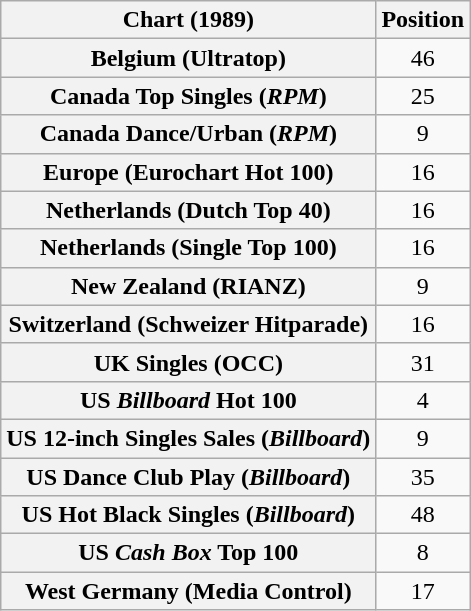<table class="wikitable sortable plainrowheaders" style="text-align:center">
<tr>
<th>Chart (1989)</th>
<th>Position</th>
</tr>
<tr>
<th scope="row">Belgium (Ultratop)</th>
<td>46</td>
</tr>
<tr>
<th scope="row">Canada Top Singles (<em>RPM</em>)</th>
<td>25</td>
</tr>
<tr>
<th scope="row">Canada Dance/Urban (<em>RPM</em>)</th>
<td>9</td>
</tr>
<tr>
<th scope="row">Europe (Eurochart Hot 100)</th>
<td>16</td>
</tr>
<tr>
<th scope="row">Netherlands (Dutch Top 40)</th>
<td>16</td>
</tr>
<tr>
<th scope="row">Netherlands (Single Top 100)</th>
<td>16</td>
</tr>
<tr>
<th scope="row">New Zealand (RIANZ)</th>
<td>9</td>
</tr>
<tr>
<th scope="row">Switzerland (Schweizer Hitparade)</th>
<td>16</td>
</tr>
<tr>
<th scope="row">UK Singles (OCC)</th>
<td>31</td>
</tr>
<tr>
<th scope="row">US <em>Billboard</em> Hot 100</th>
<td>4</td>
</tr>
<tr>
<th scope="row">US 12-inch Singles Sales (<em>Billboard</em>)</th>
<td>9</td>
</tr>
<tr>
<th scope="row">US Dance Club Play (<em>Billboard</em>)</th>
<td>35</td>
</tr>
<tr>
<th scope="row">US Hot Black Singles (<em>Billboard</em>)</th>
<td>48</td>
</tr>
<tr>
<th scope="row">US <em>Cash Box</em> Top 100</th>
<td>8</td>
</tr>
<tr>
<th scope="row">West Germany (Media Control)</th>
<td>17</td>
</tr>
</table>
